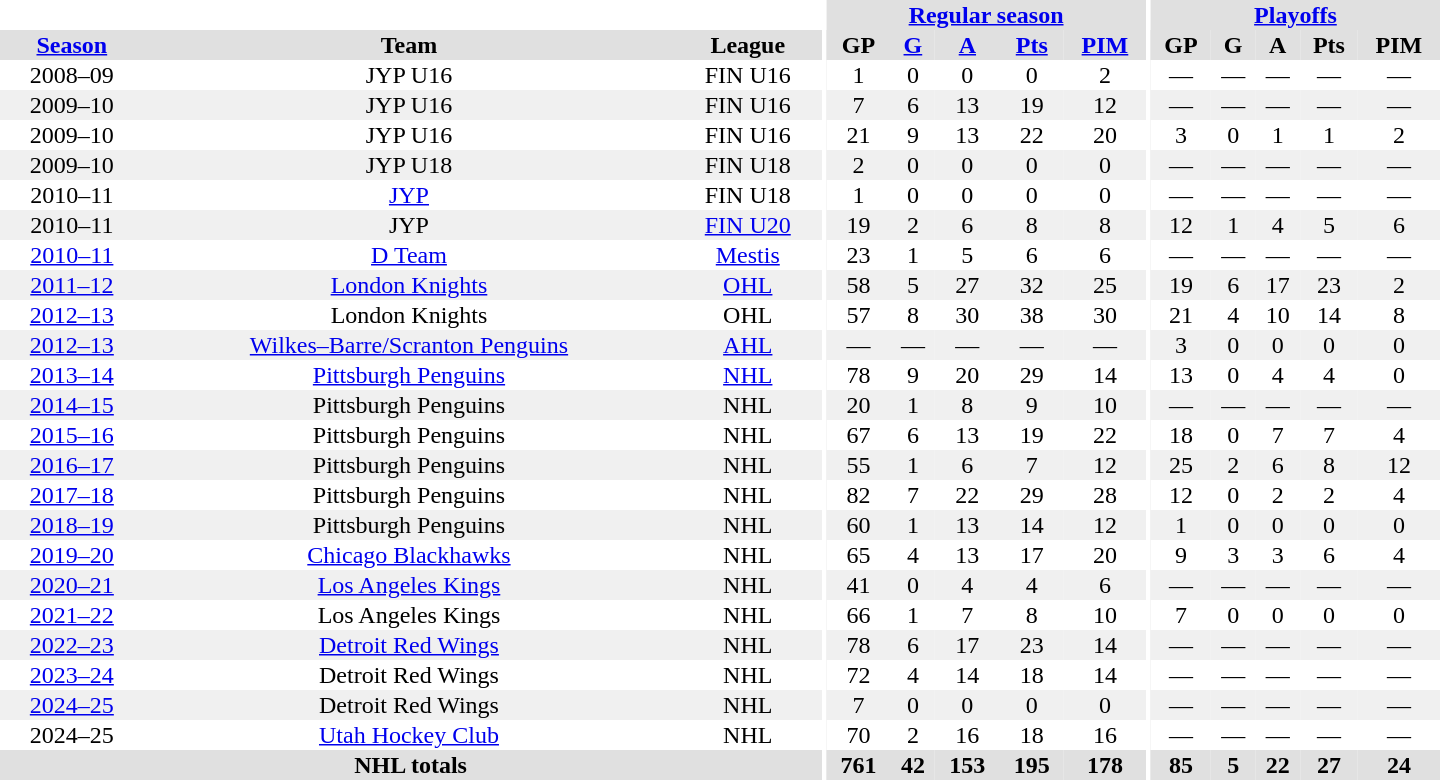<table border="0" cellpadding="1" cellspacing="0" style="text-align:center; width:60em">
<tr bgcolor="#e0e0e0">
<th colspan="3" bgcolor="#ffffff"></th>
<th rowspan="100" bgcolor="#ffffff"></th>
<th colspan="5"><a href='#'>Regular season</a></th>
<th rowspan="100" bgcolor="#ffffff"></th>
<th colspan="5"><a href='#'>Playoffs</a></th>
</tr>
<tr bgcolor="#e0e0e0">
<th><a href='#'>Season</a></th>
<th>Team</th>
<th>League</th>
<th>GP</th>
<th><a href='#'>G</a></th>
<th><a href='#'>A</a></th>
<th><a href='#'>Pts</a></th>
<th><a href='#'>PIM</a></th>
<th>GP</th>
<th>G</th>
<th>A</th>
<th>Pts</th>
<th>PIM</th>
</tr>
<tr>
<td>2008–09</td>
<td>JYP U16</td>
<td>FIN U16</td>
<td>1</td>
<td>0</td>
<td>0</td>
<td>0</td>
<td>2</td>
<td>—</td>
<td>—</td>
<td>—</td>
<td>—</td>
<td>—</td>
</tr>
<tr bgcolor="#f0f0f0">
<td>2009–10</td>
<td>JYP U16</td>
<td>FIN U16</td>
<td>7</td>
<td>6</td>
<td>13</td>
<td>19</td>
<td>12</td>
<td>—</td>
<td>—</td>
<td>—</td>
<td>—</td>
<td>—</td>
</tr>
<tr>
<td>2009–10</td>
<td>JYP U16</td>
<td>FIN U16</td>
<td>21</td>
<td>9</td>
<td>13</td>
<td>22</td>
<td>20</td>
<td>3</td>
<td>0</td>
<td>1</td>
<td>1</td>
<td>2</td>
</tr>
<tr bgcolor="#f0f0f0">
<td>2009–10</td>
<td>JYP U18</td>
<td>FIN U18</td>
<td>2</td>
<td>0</td>
<td>0</td>
<td>0</td>
<td>0</td>
<td>—</td>
<td>—</td>
<td>—</td>
<td>—</td>
<td>—</td>
</tr>
<tr>
<td>2010–11</td>
<td><a href='#'>JYP</a></td>
<td>FIN U18</td>
<td>1</td>
<td>0</td>
<td>0</td>
<td>0</td>
<td>0</td>
<td>—</td>
<td>—</td>
<td>—</td>
<td>—</td>
<td>—</td>
</tr>
<tr bgcolor="#f0f0f0">
<td>2010–11</td>
<td>JYP</td>
<td><a href='#'>FIN U20</a></td>
<td>19</td>
<td>2</td>
<td>6</td>
<td>8</td>
<td>8</td>
<td>12</td>
<td>1</td>
<td>4</td>
<td>5</td>
<td>6</td>
</tr>
<tr>
<td><a href='#'>2010–11</a></td>
<td><a href='#'>D Team</a></td>
<td><a href='#'>Mestis</a></td>
<td>23</td>
<td>1</td>
<td>5</td>
<td>6</td>
<td>6</td>
<td>—</td>
<td>—</td>
<td>—</td>
<td>—</td>
<td>—</td>
</tr>
<tr bgcolor="#f0f0f0">
<td><a href='#'>2011–12</a></td>
<td><a href='#'>London Knights</a></td>
<td><a href='#'>OHL</a></td>
<td>58</td>
<td>5</td>
<td>27</td>
<td>32</td>
<td>25</td>
<td>19</td>
<td>6</td>
<td>17</td>
<td>23</td>
<td>2</td>
</tr>
<tr>
<td><a href='#'>2012–13</a></td>
<td>London Knights</td>
<td>OHL</td>
<td>57</td>
<td>8</td>
<td>30</td>
<td>38</td>
<td>30</td>
<td>21</td>
<td>4</td>
<td>10</td>
<td>14</td>
<td>8</td>
</tr>
<tr bgcolor="#f0f0f0">
<td><a href='#'>2012–13</a></td>
<td><a href='#'>Wilkes–Barre/Scranton Penguins</a></td>
<td><a href='#'>AHL</a></td>
<td>—</td>
<td>—</td>
<td>—</td>
<td>—</td>
<td>—</td>
<td>3</td>
<td>0</td>
<td>0</td>
<td>0</td>
<td>0</td>
</tr>
<tr>
<td><a href='#'>2013–14</a></td>
<td><a href='#'>Pittsburgh Penguins</a></td>
<td><a href='#'>NHL</a></td>
<td>78</td>
<td>9</td>
<td>20</td>
<td>29</td>
<td>14</td>
<td>13</td>
<td>0</td>
<td>4</td>
<td>4</td>
<td>0</td>
</tr>
<tr bgcolor="#f0f0f0">
<td><a href='#'>2014–15</a></td>
<td>Pittsburgh Penguins</td>
<td>NHL</td>
<td>20</td>
<td>1</td>
<td>8</td>
<td>9</td>
<td>10</td>
<td>—</td>
<td>—</td>
<td>—</td>
<td>—</td>
<td>—</td>
</tr>
<tr>
<td><a href='#'>2015–16</a></td>
<td>Pittsburgh Penguins</td>
<td>NHL</td>
<td>67</td>
<td>6</td>
<td>13</td>
<td>19</td>
<td>22</td>
<td>18</td>
<td>0</td>
<td>7</td>
<td>7</td>
<td>4</td>
</tr>
<tr bgcolor="#f0f0f0">
<td><a href='#'>2016–17</a></td>
<td>Pittsburgh Penguins</td>
<td>NHL</td>
<td>55</td>
<td>1</td>
<td>6</td>
<td>7</td>
<td>12</td>
<td>25</td>
<td>2</td>
<td>6</td>
<td>8</td>
<td>12</td>
</tr>
<tr>
<td><a href='#'>2017–18</a></td>
<td>Pittsburgh Penguins</td>
<td>NHL</td>
<td>82</td>
<td>7</td>
<td>22</td>
<td>29</td>
<td>28</td>
<td>12</td>
<td>0</td>
<td>2</td>
<td>2</td>
<td>4</td>
</tr>
<tr bgcolor="#f0f0f0">
<td><a href='#'>2018–19</a></td>
<td>Pittsburgh Penguins</td>
<td>NHL</td>
<td>60</td>
<td>1</td>
<td>13</td>
<td>14</td>
<td>12</td>
<td>1</td>
<td>0</td>
<td>0</td>
<td>0</td>
<td>0</td>
</tr>
<tr>
<td><a href='#'>2019–20</a></td>
<td><a href='#'>Chicago Blackhawks</a></td>
<td>NHL</td>
<td>65</td>
<td>4</td>
<td>13</td>
<td>17</td>
<td>20</td>
<td>9</td>
<td>3</td>
<td>3</td>
<td>6</td>
<td>4</td>
</tr>
<tr bgcolor="#f0f0f0">
<td><a href='#'>2020–21</a></td>
<td><a href='#'>Los Angeles Kings</a></td>
<td>NHL</td>
<td>41</td>
<td>0</td>
<td>4</td>
<td>4</td>
<td>6</td>
<td>—</td>
<td>—</td>
<td>—</td>
<td>—</td>
<td>—</td>
</tr>
<tr>
<td><a href='#'>2021–22</a></td>
<td>Los Angeles Kings</td>
<td>NHL</td>
<td>66</td>
<td>1</td>
<td>7</td>
<td>8</td>
<td>10</td>
<td>7</td>
<td>0</td>
<td>0</td>
<td>0</td>
<td>0</td>
</tr>
<tr bgcolor="#f0f0f0">
<td><a href='#'>2022–23</a></td>
<td><a href='#'>Detroit Red Wings</a></td>
<td>NHL</td>
<td>78</td>
<td>6</td>
<td>17</td>
<td>23</td>
<td>14</td>
<td>—</td>
<td>—</td>
<td>—</td>
<td>—</td>
<td>—</td>
</tr>
<tr>
<td><a href='#'>2023–24</a></td>
<td>Detroit Red Wings</td>
<td>NHL</td>
<td>72</td>
<td>4</td>
<td>14</td>
<td>18</td>
<td>14</td>
<td>—</td>
<td>—</td>
<td>—</td>
<td>—</td>
<td>—</td>
</tr>
<tr bgcolor="#f0f0f0">
<td><a href='#'>2024–25</a></td>
<td>Detroit Red Wings</td>
<td>NHL</td>
<td>7</td>
<td>0</td>
<td>0</td>
<td>0</td>
<td>0</td>
<td>—</td>
<td>—</td>
<td>—</td>
<td>—</td>
<td>—</td>
</tr>
<tr>
<td>2024–25</td>
<td><a href='#'>Utah Hockey Club</a></td>
<td>NHL</td>
<td>70</td>
<td>2</td>
<td>16</td>
<td>18</td>
<td>16</td>
<td>—</td>
<td>—</td>
<td>—</td>
<td>—</td>
<td>—</td>
</tr>
<tr bgcolor="#e0e0e0">
<th colspan="3">NHL totals</th>
<th>761</th>
<th>42</th>
<th>153</th>
<th>195</th>
<th>178</th>
<th>85</th>
<th>5</th>
<th>22</th>
<th>27</th>
<th>24</th>
</tr>
</table>
